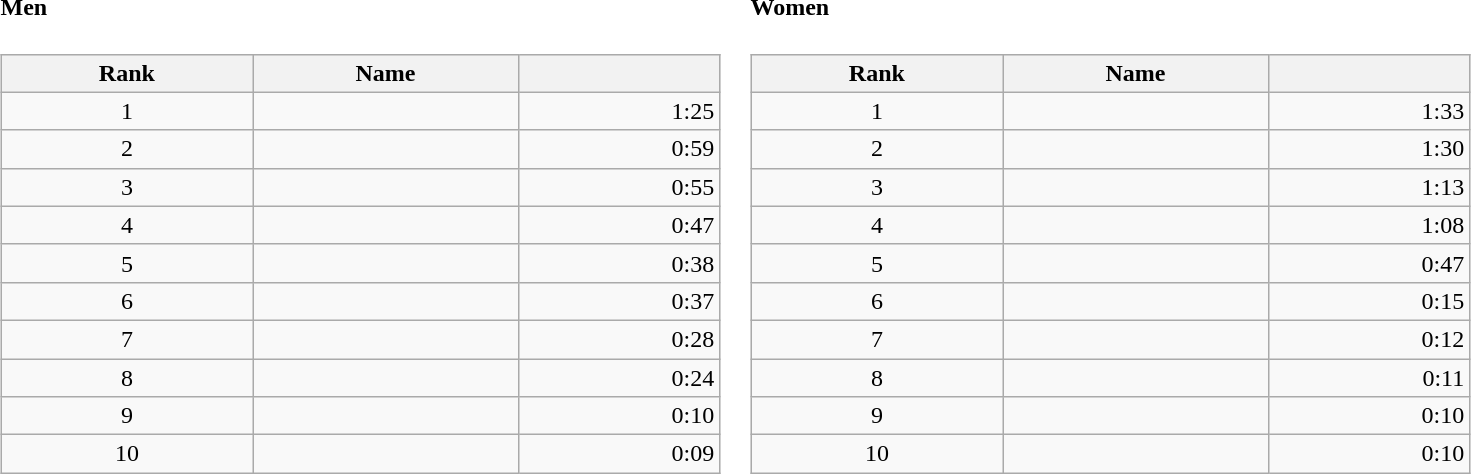<table border="0">
<tr>
<td valign="top"><br><h4>Men</h4><table class="wikitable" style="width:30em; margin-bottom:0">
<tr>
<th scope="col">Rank</th>
<th scope="col">Name</th>
<th scope="col"></th>
</tr>
<tr>
<td style="text-align:center;">1</td>
<td>  </td>
<td align="right">1:25</td>
</tr>
<tr>
<td style="text-align:center;">2</td>
<td></td>
<td align="right">0:59</td>
</tr>
<tr>
<td style="text-align:center;">3</td>
<td></td>
<td align="right">0:55</td>
</tr>
<tr>
<td style="text-align:center;">4</td>
<td></td>
<td align="right">0:47</td>
</tr>
<tr>
<td style="text-align:center;">5</td>
<td></td>
<td align="right">0:38</td>
</tr>
<tr>
<td style="text-align:center;">6</td>
<td></td>
<td align="right">0:37</td>
</tr>
<tr>
<td style="text-align:center;">7</td>
<td></td>
<td align="right">0:28</td>
</tr>
<tr>
<td style="text-align:center;">8</td>
<td></td>
<td align="right">0:24</td>
</tr>
<tr>
<td style="text-align:center;">9</td>
<td></td>
<td align="right">0:10</td>
</tr>
<tr>
<td style="text-align:center;">10</td>
<td></td>
<td align="right">0:09</td>
</tr>
</table>
</td>
<td><br><h4>Women</h4><table class="wikitable" style="width:30em; margin-bottom:0">
<tr>
<th scope="col">Rank</th>
<th scope="col">Name</th>
<th scope="col"></th>
</tr>
<tr>
<td style="text-align:center;">1</td>
<td> </td>
<td align="right">1:33</td>
</tr>
<tr>
<td style="text-align:center;">2</td>
<td> </td>
<td align="right">1:30</td>
</tr>
<tr>
<td style="text-align:center;">3</td>
<td></td>
<td align="right">1:13</td>
</tr>
<tr>
<td style="text-align:center;">4</td>
<td></td>
<td align="right">1:08</td>
</tr>
<tr>
<td style="text-align:center;">5</td>
<td></td>
<td align="right">0:47</td>
</tr>
<tr>
<td style="text-align:center;">6</td>
<td></td>
<td align="right">0:15</td>
</tr>
<tr>
<td style="text-align:center;">7</td>
<td></td>
<td align="right">0:12</td>
</tr>
<tr>
<td style="text-align:center;">8</td>
<td></td>
<td align="right">0:11</td>
</tr>
<tr>
<td style="text-align:center;">9</td>
<td></td>
<td align="right">0:10</td>
</tr>
<tr>
<td style="text-align:center;">10</td>
<td></td>
<td align="right">0:10</td>
</tr>
</table>
</td>
</tr>
</table>
